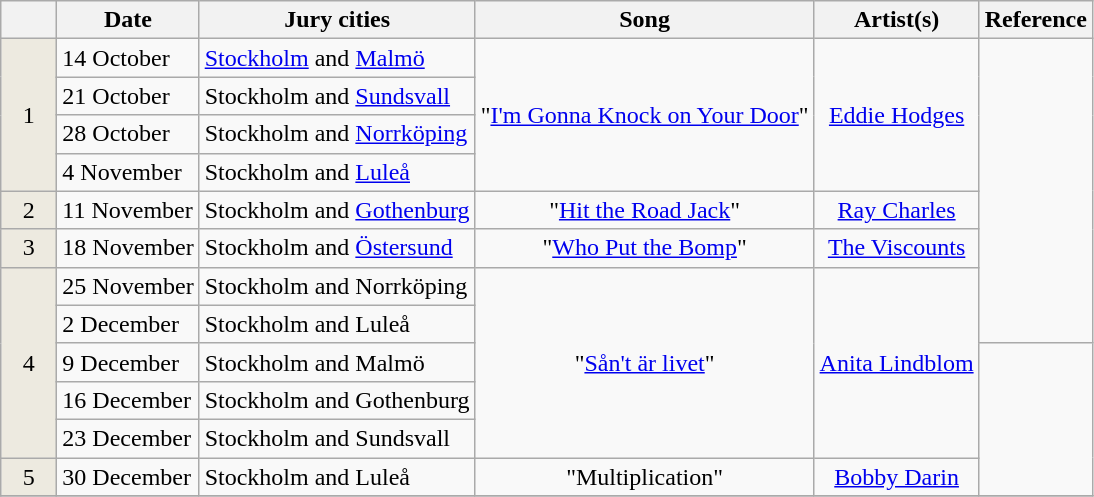<table class="wikitable">
<tr>
<th width="30"></th>
<th>Date</th>
<th>Jury cities</th>
<th>Song</th>
<th>Artist(s)</th>
<th>Reference</th>
</tr>
<tr>
<td rowspan="4" align="center" bgcolor="#EDEAE0">1</td>
<td>14 October</td>
<td><a href='#'>Stockholm</a> and <a href='#'>Malmö</a></td>
<td rowspan="4" align="center">"<a href='#'>I'm Gonna Knock on Your Door</a>"</td>
<td rowspan="4" align="center"><a href='#'>Eddie Hodges</a></td>
<td rowspan="8" align="center"></td>
</tr>
<tr>
<td>21 October</td>
<td>Stockholm and <a href='#'>Sundsvall</a></td>
</tr>
<tr>
<td>28 October</td>
<td>Stockholm and <a href='#'>Norrköping</a></td>
</tr>
<tr>
<td>4 November</td>
<td>Stockholm and <a href='#'>Luleå</a></td>
</tr>
<tr>
<td align="center" bgcolor="#EDEAE0">2</td>
<td>11 November</td>
<td>Stockholm and <a href='#'>Gothenburg</a></td>
<td align="center">"<a href='#'>Hit the Road Jack</a>"</td>
<td align="center"><a href='#'>Ray Charles</a></td>
</tr>
<tr>
<td align="center" bgcolor="#EDEAE0">3</td>
<td>18 November</td>
<td>Stockholm and <a href='#'>Östersund</a></td>
<td align="center">"<a href='#'>Who Put the Bomp</a>"</td>
<td align="center"><a href='#'>The Viscounts</a></td>
</tr>
<tr>
<td rowspan="5" align="center" bgcolor="#EDEAE0">4</td>
<td>25 November</td>
<td>Stockholm and Norrköping</td>
<td rowspan="5" align="center">"<a href='#'>Sån't är livet</a>"</td>
<td rowspan="5" align="center"><a href='#'>Anita Lindblom</a></td>
</tr>
<tr>
<td>2 December</td>
<td>Stockholm and Luleå</td>
</tr>
<tr>
<td>9 December</td>
<td>Stockholm and Malmö</td>
<td rowspan="4" align="center"></td>
</tr>
<tr>
<td>16 December</td>
<td>Stockholm and Gothenburg</td>
</tr>
<tr>
<td>23 December</td>
<td>Stockholm and Sundsvall</td>
</tr>
<tr>
<td align="center" bgcolor="#EDEAE0">5</td>
<td>30 December</td>
<td>Stockholm and Luleå</td>
<td align="center">"Multiplication"</td>
<td align="center"><a href='#'>Bobby Darin</a></td>
</tr>
<tr>
</tr>
</table>
